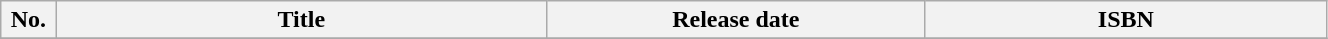<table class="wikitable" style="width: 70%;">
<tr>
<th width="1%">No.</th>
<th width="22%">Title</th>
<th width="17%">Release date</th>
<th width="18%">ISBN</th>
</tr>
<tr>
</tr>
</table>
